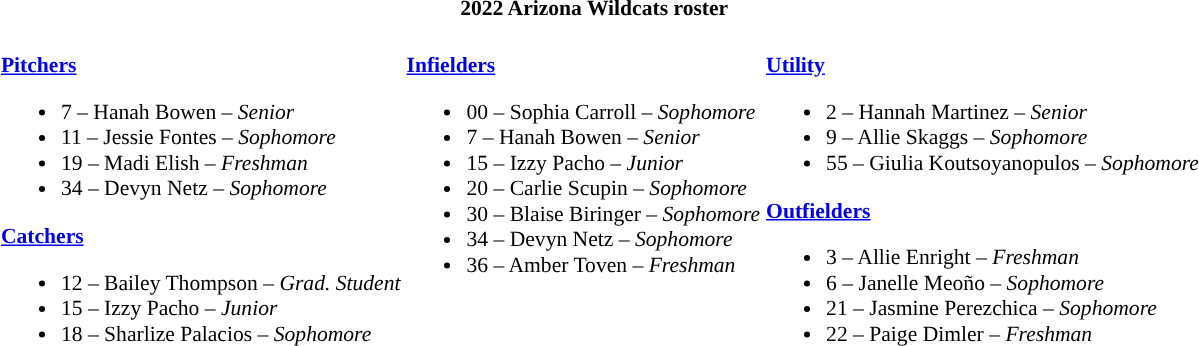<table class="toccolours" style="border-collapse; font-size:90%;">
<tr>
<th colspan=9>2022 Arizona Wildcats roster</th>
</tr>
<tr>
<td width="03"> </td>
<td valign="top"><br><strong><a href='#'>Pitchers</a></strong><ul><li>7 – Hanah Bowen –  <em>Senior</em></li><li>11 – Jessie Fontes – <em>Sophomore</em></li><li>19 – Madi Elish – <em>Freshman</em></li><li>34 – Devyn Netz – <em>Sophomore</em></li></ul><strong><a href='#'>Catchers</a></strong><ul><li>12 – Bailey Thompson – <em>Grad. Student</em></li><li>15 – Izzy Pacho –  <em>Junior</em></li><li>18 – Sharlize Palacios –  <em>Sophomore</em></li></ul></td>
<td valign="top"><br><strong><a href='#'>Infielders</a></strong><ul><li>00 – Sophia Carroll – <em>Sophomore</em></li><li>7 – Hanah Bowen –  <em>Senior</em></li><li>15 – Izzy Pacho –  <em>Junior</em></li><li>20 – Carlie Scupin – <em>Sophomore</em></li><li>30 – Blaise Biringer – <em>Sophomore</em></li><li>34 – Devyn Netz – <em>Sophomore</em></li><li>36 – Amber Toven – <em>Freshman</em></li></ul></td>
<td valign="top"><br><strong><a href='#'>Utility</a></strong><ul><li>2 – Hannah Martinez –  <em>Senior</em></li><li>9 – Allie Skaggs – <em>Sophomore</em></li><li>55 – Giulia Koutsoyanopulos – <em>Sophomore</em></li></ul><strong><a href='#'>Outfielders</a></strong><ul><li>3 – Allie Enright – <em>Freshman</em></li><li>6 – Janelle Meoño –  <em>Sophomore</em></li><li>21 – Jasmine Perezchica – <em>Sophomore</em></li><li>22 – Paige Dimler – <em>Freshman</em></li></ul></td>
</tr>
</table>
